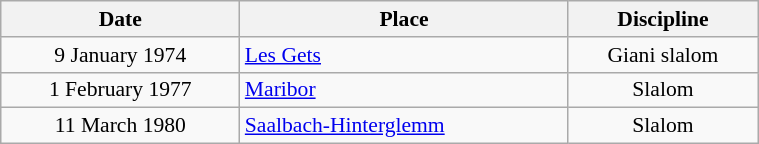<table class="wikitable" width=40% style="font-size:90%; text-align:center;">
<tr>
<th>Date</th>
<th>Place</th>
<th>Discipline</th>
</tr>
<tr>
<td>9 January 1974</td>
<td align=left> <a href='#'>Les Gets</a></td>
<td>Giani slalom</td>
</tr>
<tr>
<td>1 February 1977</td>
<td align=left> <a href='#'>Maribor</a></td>
<td>Slalom</td>
</tr>
<tr>
<td>11 March 1980</td>
<td align=left> <a href='#'>Saalbach-Hinterglemm</a></td>
<td>Slalom</td>
</tr>
</table>
